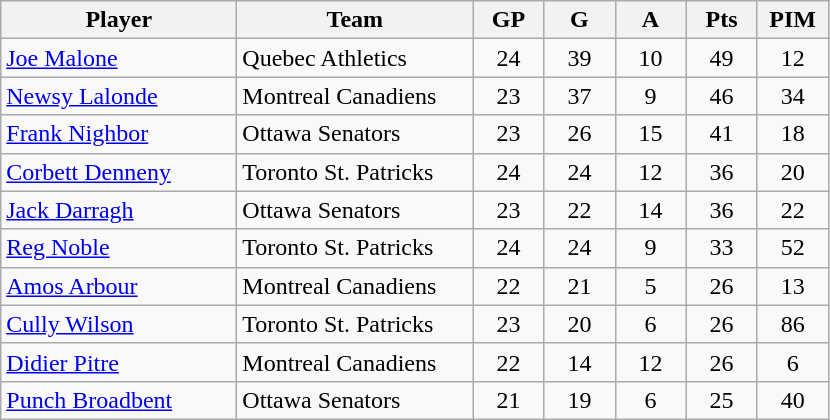<table class="wikitable sortable">
<tr>
<th width="150" class="unsortable">Player</th>
<th width="150" class="unsortable">Team</th>
<th width="40">GP</th>
<th width="40">G</th>
<th width="40">A</th>
<th width="40">Pts</th>
<th width="40">PIM</th>
</tr>
<tr align=center>
<td align=left><a href='#'>Joe Malone</a></td>
<td align=left>Quebec Athletics</td>
<td>24</td>
<td>39</td>
<td>10</td>
<td>49</td>
<td>12</td>
</tr>
<tr align=center>
<td align=left><a href='#'>Newsy Lalonde</a></td>
<td align=left>Montreal Canadiens</td>
<td>23</td>
<td>37</td>
<td>9</td>
<td>46</td>
<td>34</td>
</tr>
<tr align=center>
<td align=left><a href='#'>Frank Nighbor</a></td>
<td align=left>Ottawa Senators</td>
<td>23</td>
<td>26</td>
<td>15</td>
<td>41</td>
<td>18</td>
</tr>
<tr align=center>
<td align=left><a href='#'>Corbett Denneny</a></td>
<td align=left>Toronto St. Patricks</td>
<td>24</td>
<td>24</td>
<td>12</td>
<td>36</td>
<td>20</td>
</tr>
<tr align=center>
<td align=left><a href='#'>Jack Darragh</a></td>
<td align=left>Ottawa Senators</td>
<td>23</td>
<td>22</td>
<td>14</td>
<td>36</td>
<td>22</td>
</tr>
<tr align=center>
<td align=left><a href='#'>Reg Noble</a></td>
<td align=left>Toronto St. Patricks</td>
<td>24</td>
<td>24</td>
<td>9</td>
<td>33</td>
<td>52</td>
</tr>
<tr align=center>
<td align=left><a href='#'>Amos Arbour</a></td>
<td align=left>Montreal Canadiens</td>
<td>22</td>
<td>21</td>
<td>5</td>
<td>26</td>
<td>13</td>
</tr>
<tr align=center>
<td align=left><a href='#'>Cully Wilson</a></td>
<td align=left>Toronto St. Patricks</td>
<td>23</td>
<td>20</td>
<td>6</td>
<td>26</td>
<td>86</td>
</tr>
<tr align=center>
<td align=left><a href='#'>Didier Pitre</a></td>
<td align=left>Montreal Canadiens</td>
<td>22</td>
<td>14</td>
<td>12</td>
<td>26</td>
<td>6</td>
</tr>
<tr align=center>
<td align=left><a href='#'>Punch Broadbent</a></td>
<td align=left>Ottawa Senators</td>
<td>21</td>
<td>19</td>
<td>6</td>
<td>25</td>
<td>40</td>
</tr>
</table>
